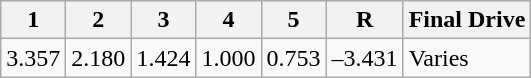<table class="wikitable" border="1">
<tr>
<th>1</th>
<th>2</th>
<th>3</th>
<th>4</th>
<th>5</th>
<th>R</th>
<th>Final Drive</th>
</tr>
<tr>
<td>3.357</td>
<td>2.180</td>
<td>1.424</td>
<td>1.000</td>
<td>0.753</td>
<td>–3.431</td>
<td>Varies</td>
</tr>
</table>
